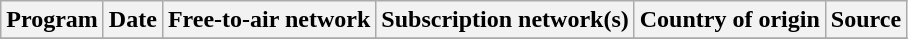<table class="wikitable plainrowheaders sortable" style="text-align:left">
<tr>
<th scope="col">Program</th>
<th scope="col">Date</th>
<th scope="col">Free-to-air network</th>
<th scope="col">Subscription network(s)</th>
<th scope="col">Country of origin</th>
<th scope="col" class="unsortable">Source</th>
</tr>
<tr>
</tr>
</table>
